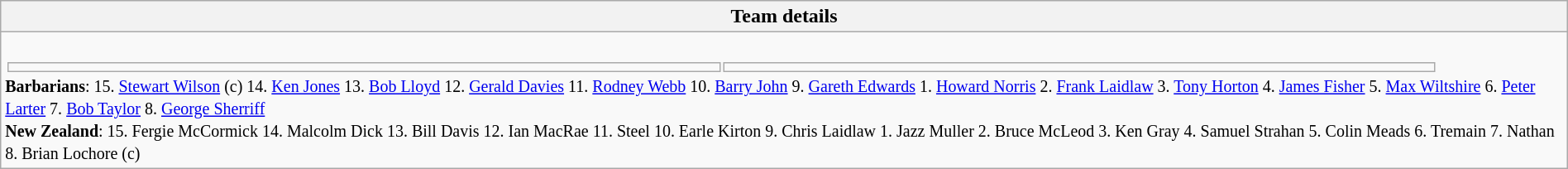<table style="width:100%" class="wikitable collapsible collapsed">
<tr>
<th>Team details</th>
</tr>
<tr>
<td><br><table style="width:92%">
<tr>
<td></td>
<td></td>
</tr>
</table>
<small><strong>Barbarians</strong>: 15. <a href='#'>Stewart Wilson</a> (c) 14. <a href='#'>Ken Jones</a> 13. <a href='#'>Bob Lloyd</a> 12. <a href='#'>Gerald Davies</a> 11. <a href='#'>Rodney Webb</a> 10. <a href='#'>Barry John</a> 9. <a href='#'>Gareth Edwards</a> 1. <a href='#'>Howard Norris</a> 2. <a href='#'>Frank Laidlaw</a> 3. <a href='#'>Tony Horton</a> 4. <a href='#'>James Fisher</a> 5. <a href='#'>Max Wiltshire</a> 6. <a href='#'>Peter Larter</a> 7. <a href='#'>Bob Taylor</a> 8. <a href='#'>George Sherriff</a></small><br><small><strong>New Zealand</strong>: 15. Fergie McCormick 14. Malcolm Dick 13. Bill Davis 12. Ian MacRae 11. Steel 10. Earle Kirton 9. Chris Laidlaw 1. Jazz Muller 2. Bruce McLeod 3. Ken Gray 4. Samuel Strahan 5. Colin Meads 6. Tremain 7. Nathan 8. Brian Lochore (c)</small></td>
</tr>
</table>
